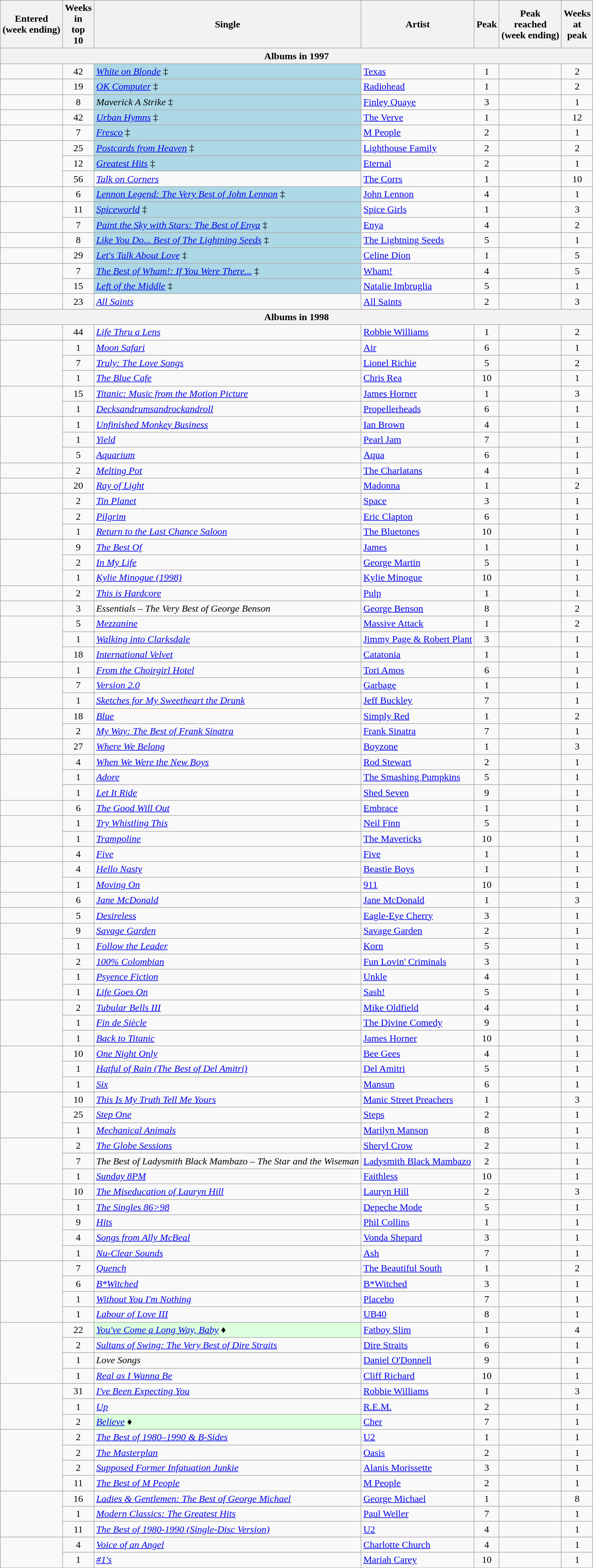<table class="wikitable sortable" style="text-align:center;">
<tr>
<th>Entered <br>(week ending)</th>
<th data-sort-type="number">Weeks<br>in<br>top<br>10</th>
<th>Single</th>
<th>Artist</th>
<th data-sort-type="number">Peak</th>
<th>Peak<br>reached <br>(week ending)</th>
<th data-sort-type="number">Weeks<br>at<br>peak</th>
</tr>
<tr>
<th colspan="7">Albums in 1997</th>
</tr>
<tr>
<td></td>
<td>42</td>
<td align="left" bgcolor=lightblue><em><a href='#'>White on Blonde</a></em> ‡</td>
<td align="left"><a href='#'>Texas</a></td>
<td>1</td>
<td></td>
<td>2</td>
</tr>
<tr>
<td></td>
<td>19</td>
<td align="left" bgcolor=lightblue><em><a href='#'>OK Computer</a></em> ‡</td>
<td align="left"><a href='#'>Radiohead</a></td>
<td>1</td>
<td></td>
<td>2</td>
</tr>
<tr>
<td></td>
<td>8</td>
<td align="left" bgcolor=lightblue><em>Maverick A Strike</em> ‡</td>
<td align="left"><a href='#'>Finley Quaye</a></td>
<td>3</td>
<td></td>
<td>1</td>
</tr>
<tr>
<td></td>
<td>42</td>
<td align="left" bgcolor=lightblue><em><a href='#'>Urban Hymns</a></em> ‡</td>
<td align="left"><a href='#'>The Verve</a></td>
<td>1</td>
<td></td>
<td>12</td>
</tr>
<tr>
<td></td>
<td>7</td>
<td align="left" bgcolor=lightblue><em><a href='#'>Fresco</a></em> ‡</td>
<td align="left"><a href='#'>M People</a></td>
<td>2</td>
<td></td>
<td>1</td>
</tr>
<tr>
<td rowspan="3"></td>
<td>25</td>
<td align="left" bgcolor=lightblue><em><a href='#'>Postcards from Heaven</a></em> ‡</td>
<td align="left"><a href='#'>Lighthouse Family</a></td>
<td>2</td>
<td></td>
<td>2</td>
</tr>
<tr>
<td>12</td>
<td align="left" bgcolor=lightblue><em><a href='#'>Greatest Hits</a></em> ‡</td>
<td align="left"><a href='#'>Eternal</a></td>
<td>2</td>
<td></td>
<td>1</td>
</tr>
<tr>
<td>56</td>
<td align="left"><em><a href='#'>Talk on Corners</a></em></td>
<td align="left"><a href='#'>The Corrs</a></td>
<td>1</td>
<td></td>
<td>10</td>
</tr>
<tr>
<td></td>
<td>6</td>
<td align="left" bgcolor=lightblue><em><a href='#'>Lennon Legend: The Very Best of John Lennon</a></em> ‡</td>
<td align="left"><a href='#'>John Lennon</a></td>
<td>4</td>
<td></td>
<td>1</td>
</tr>
<tr>
<td rowspan="2"></td>
<td>11</td>
<td align="left" bgcolor=lightblue><em><a href='#'>Spiceworld</a></em> ‡</td>
<td align="left"><a href='#'>Spice Girls</a></td>
<td>1</td>
<td></td>
<td>3</td>
</tr>
<tr>
<td>7</td>
<td align="left" bgcolor=lightblue><em><a href='#'>Paint the Sky with Stars: The Best of Enya</a></em> ‡</td>
<td align="left"><a href='#'>Enya</a></td>
<td>4</td>
<td></td>
<td>2</td>
</tr>
<tr>
<td></td>
<td>8</td>
<td align="left" bgcolor=lightblue><em><a href='#'>Like You Do... Best of The Lightning Seeds</a></em> ‡</td>
<td align="left"><a href='#'>The Lightning Seeds</a></td>
<td>5</td>
<td></td>
<td>1</td>
</tr>
<tr>
<td></td>
<td>29</td>
<td align="left" bgcolor=lightblue><em><a href='#'>Let's Talk About Love</a></em> ‡</td>
<td align="left"><a href='#'>Celine Dion</a></td>
<td>1</td>
<td></td>
<td>5</td>
</tr>
<tr>
<td rowspan="2"></td>
<td>7</td>
<td align="left" bgcolor=lightblue><em><a href='#'>The Best of Wham!: If You Were There...</a></em> ‡</td>
<td align="left"><a href='#'>Wham!</a></td>
<td>4</td>
<td></td>
<td>5</td>
</tr>
<tr>
<td>15</td>
<td align="left" bgcolor=lightblue><em><a href='#'>Left of the Middle</a></em> ‡</td>
<td align="left"><a href='#'>Natalie Imbruglia</a></td>
<td>5</td>
<td></td>
<td>1</td>
</tr>
<tr>
<td></td>
<td>23</td>
<td align="left"><em><a href='#'>All Saints</a></em></td>
<td align="left"><a href='#'>All Saints</a></td>
<td>2</td>
<td></td>
<td>3</td>
</tr>
<tr>
<th colspan="7">Albums in 1998</th>
</tr>
<tr>
<td></td>
<td>44</td>
<td align="left"><em><a href='#'>Life Thru a Lens</a></em></td>
<td align="left"><a href='#'>Robbie Williams</a></td>
<td>1</td>
<td></td>
<td>2</td>
</tr>
<tr>
<td rowspan="3"></td>
<td>1</td>
<td align="left"><em><a href='#'>Moon Safari</a></em></td>
<td align="left"><a href='#'>Air</a></td>
<td>6</td>
<td></td>
<td>1</td>
</tr>
<tr>
<td>7</td>
<td align="left"><em><a href='#'>Truly: The Love Songs</a></em></td>
<td align="left"><a href='#'>Lionel Richie</a></td>
<td>5</td>
<td></td>
<td>2</td>
</tr>
<tr>
<td>1</td>
<td align="left"><em><a href='#'>The Blue Cafe</a></em></td>
<td align="left"><a href='#'>Chris Rea</a></td>
<td>10</td>
<td></td>
<td>1</td>
</tr>
<tr>
<td rowspan="2"></td>
<td>15</td>
<td align="left"><em><a href='#'>Titanic: Music from the Motion Picture</a></em></td>
<td align="left"><a href='#'>James Horner</a></td>
<td>1</td>
<td></td>
<td>3</td>
</tr>
<tr>
<td>1</td>
<td align="left"><em><a href='#'>Decksandrumsandrockandroll</a></em></td>
<td align="left"><a href='#'>Propellerheads</a></td>
<td>6</td>
<td></td>
<td>1</td>
</tr>
<tr>
<td rowspan="3"></td>
<td>1</td>
<td align="left"><em><a href='#'>Unfinished Monkey Business</a></em></td>
<td align="left"><a href='#'>Ian Brown</a></td>
<td>4</td>
<td></td>
<td>1</td>
</tr>
<tr>
<td>1</td>
<td align="left"><em><a href='#'>Yield</a></em></td>
<td align="left"><a href='#'>Pearl Jam</a></td>
<td>7</td>
<td></td>
<td>1</td>
</tr>
<tr>
<td>5</td>
<td align="left"><em><a href='#'>Aquarium</a></em></td>
<td align="left"><a href='#'>Aqua</a></td>
<td>6</td>
<td></td>
<td>1</td>
</tr>
<tr>
<td></td>
<td>2</td>
<td align="left"><em><a href='#'>Melting Pot</a></em></td>
<td align="left"><a href='#'>The Charlatans</a></td>
<td>4</td>
<td></td>
<td>1</td>
</tr>
<tr>
<td></td>
<td>20</td>
<td align="left"><em><a href='#'>Ray of Light</a></em></td>
<td align="left"><a href='#'>Madonna</a></td>
<td>1</td>
<td></td>
<td>2</td>
</tr>
<tr>
<td rowspan="3"></td>
<td>2</td>
<td align="left"><em><a href='#'>Tin Planet</a></em></td>
<td align="left"><a href='#'>Space</a></td>
<td>3</td>
<td></td>
<td>1</td>
</tr>
<tr>
<td>2</td>
<td align="left"><em><a href='#'>Pilgrim</a></em></td>
<td align="left"><a href='#'>Eric Clapton</a></td>
<td>6</td>
<td></td>
<td>1</td>
</tr>
<tr>
<td>1</td>
<td align="left"><em><a href='#'>Return to the Last Chance Saloon</a></em></td>
<td align="left"><a href='#'>The Bluetones</a></td>
<td>10</td>
<td></td>
<td>1</td>
</tr>
<tr>
<td rowspan="3"></td>
<td>9</td>
<td align="left"><em><a href='#'>The Best Of</a></em></td>
<td align="left"><a href='#'>James</a></td>
<td>1</td>
<td></td>
<td>1</td>
</tr>
<tr>
<td>2</td>
<td align="left"><em><a href='#'>In My Life</a></em></td>
<td align="left"><a href='#'>George Martin</a></td>
<td>5</td>
<td></td>
<td>1</td>
</tr>
<tr>
<td>1</td>
<td align="left"><em><a href='#'>Kylie Minogue (1998)</a></em></td>
<td align="left"><a href='#'>Kylie Minogue</a></td>
<td>10</td>
<td></td>
<td>1</td>
</tr>
<tr>
<td></td>
<td>2</td>
<td align="left"><em><a href='#'>This is Hardcore</a></em></td>
<td align="left"><a href='#'>Pulp</a></td>
<td>1</td>
<td></td>
<td>1</td>
</tr>
<tr>
<td></td>
<td>3</td>
<td align="left"><em>Essentials – The Very Best of George Benson</em></td>
<td align="left"><a href='#'>George Benson</a></td>
<td>8</td>
<td></td>
<td>2</td>
</tr>
<tr>
<td rowspan="3"></td>
<td>5</td>
<td align="left"><em><a href='#'>Mezzanine</a></em></td>
<td align="left"><a href='#'>Massive Attack</a></td>
<td>1</td>
<td></td>
<td>2</td>
</tr>
<tr>
<td>1</td>
<td align="left"><em><a href='#'>Walking into Clarksdale</a></em></td>
<td align="left"><a href='#'>Jimmy Page & Robert Plant</a></td>
<td>3</td>
<td></td>
<td>1</td>
</tr>
<tr>
<td>18</td>
<td align="left"><em><a href='#'>International Velvet</a></em></td>
<td align="left"><a href='#'>Catatonia</a></td>
<td>1</td>
<td></td>
<td>1</td>
</tr>
<tr>
<td></td>
<td>1</td>
<td align="left"><em><a href='#'>From the Choirgirl Hotel</a></em></td>
<td align="left"><a href='#'>Tori Amos</a></td>
<td>6</td>
<td></td>
<td>1</td>
</tr>
<tr>
<td rowspan="2"></td>
<td>7</td>
<td align="left"><em><a href='#'>Version 2.0</a></em></td>
<td align="left"><a href='#'>Garbage</a></td>
<td>1</td>
<td></td>
<td>1</td>
</tr>
<tr>
<td>1</td>
<td align="left"><em><a href='#'>Sketches for My Sweetheart the Drunk</a></em></td>
<td align="left"><a href='#'>Jeff Buckley</a></td>
<td>7</td>
<td></td>
<td>1</td>
</tr>
<tr>
<td rowspan="2"></td>
<td>18</td>
<td align="left"><em><a href='#'>Blue</a></em></td>
<td align="left"><a href='#'>Simply Red</a></td>
<td>1</td>
<td></td>
<td>2</td>
</tr>
<tr>
<td>2</td>
<td align="left"><em><a href='#'>My Way: The Best of Frank Sinatra</a></em></td>
<td align="left"><a href='#'>Frank Sinatra</a></td>
<td>7</td>
<td></td>
<td>1</td>
</tr>
<tr>
<td></td>
<td>27</td>
<td align="left"><em><a href='#'>Where We Belong</a></em></td>
<td align="left"><a href='#'>Boyzone</a></td>
<td>1</td>
<td></td>
<td>3</td>
</tr>
<tr>
<td rowspan="3"></td>
<td>4</td>
<td align="left"><em><a href='#'>When We Were the New Boys</a></em></td>
<td align="left"><a href='#'>Rod Stewart</a></td>
<td>2</td>
<td></td>
<td>1</td>
</tr>
<tr>
<td>1</td>
<td align="left"><em><a href='#'>Adore</a></em></td>
<td align="left"><a href='#'>The Smashing Pumpkins</a></td>
<td>5</td>
<td></td>
<td>1</td>
</tr>
<tr>
<td>1</td>
<td align="left"><em><a href='#'>Let It Ride</a></em></td>
<td align="left"><a href='#'>Shed Seven</a></td>
<td>9</td>
<td></td>
<td>1</td>
</tr>
<tr>
<td></td>
<td>6</td>
<td align="left"><em><a href='#'>The Good Will Out</a></em></td>
<td align="left"><a href='#'>Embrace</a></td>
<td>1</td>
<td></td>
<td>1</td>
</tr>
<tr>
<td rowspan="2"></td>
<td>1</td>
<td align="left"><em><a href='#'>Try Whistling This</a></em></td>
<td align="left"><a href='#'>Neil Finn</a></td>
<td>5</td>
<td></td>
<td>1</td>
</tr>
<tr>
<td>1</td>
<td align="left"><em><a href='#'>Trampoline</a></em></td>
<td align="left"><a href='#'>The Mavericks</a></td>
<td>10</td>
<td></td>
<td>1</td>
</tr>
<tr>
<td></td>
<td>4</td>
<td align="left"><em><a href='#'>Five</a></em></td>
<td align="left"><a href='#'>Five</a></td>
<td>1</td>
<td></td>
<td>1</td>
</tr>
<tr>
<td rowspan="2"></td>
<td>4</td>
<td align="left"><em><a href='#'>Hello Nasty</a></em></td>
<td align="left"><a href='#'>Beastie Boys</a></td>
<td>1</td>
<td></td>
<td>1</td>
</tr>
<tr>
<td>1</td>
<td align="left"><em><a href='#'>Moving On</a></em></td>
<td align="left"><a href='#'>911</a></td>
<td>10</td>
<td></td>
<td>1</td>
</tr>
<tr>
<td></td>
<td>6</td>
<td align="left"><em><a href='#'>Jane McDonald</a></em></td>
<td align="left"><a href='#'>Jane McDonald</a></td>
<td>1</td>
<td></td>
<td>3</td>
</tr>
<tr>
<td></td>
<td>5</td>
<td align="left"><em><a href='#'>Desireless</a></em></td>
<td align="left"><a href='#'>Eagle-Eye Cherry</a></td>
<td>3</td>
<td></td>
<td>1</td>
</tr>
<tr>
<td rowspan="2"></td>
<td>9</td>
<td align="left"><em><a href='#'>Savage Garden</a></em></td>
<td align="left"><a href='#'>Savage Garden</a></td>
<td>2</td>
<td></td>
<td>1</td>
</tr>
<tr>
<td>1</td>
<td align="left"><em><a href='#'>Follow the Leader</a></em></td>
<td align="left"><a href='#'>Korn</a></td>
<td>5</td>
<td></td>
<td>1</td>
</tr>
<tr>
<td rowspan="3"></td>
<td>2</td>
<td align="left"><em><a href='#'>100% Colombian</a></em></td>
<td align="left"><a href='#'>Fun Lovin' Criminals</a></td>
<td>3</td>
<td></td>
<td>1</td>
</tr>
<tr>
<td>1</td>
<td align="left"><em><a href='#'>Psyence Fiction</a></em></td>
<td align="left"><a href='#'>Unkle</a></td>
<td>4</td>
<td></td>
<td>1</td>
</tr>
<tr>
<td>1</td>
<td align="left"><em><a href='#'>Life Goes On</a></em></td>
<td align="left"><a href='#'>Sash!</a></td>
<td>5</td>
<td></td>
<td>1</td>
</tr>
<tr>
<td rowspan="3"></td>
<td>2</td>
<td align="left"><em><a href='#'>Tubular Bells III</a></em></td>
<td align="left"><a href='#'>Mike Oldfield</a></td>
<td>4</td>
<td></td>
<td>1</td>
</tr>
<tr>
<td>1</td>
<td align="left"><em><a href='#'>Fin de Siècle</a></em></td>
<td align="left"><a href='#'>The Divine Comedy</a></td>
<td>9</td>
<td></td>
<td>1</td>
</tr>
<tr>
<td>1</td>
<td align="left"><em><a href='#'>Back to Titanic</a></em></td>
<td align="left"><a href='#'>James Horner</a></td>
<td>10</td>
<td></td>
<td>1</td>
</tr>
<tr>
<td rowspan="3"></td>
<td>10</td>
<td align="left"><em><a href='#'>One Night Only</a></em></td>
<td align="left"><a href='#'>Bee Gees</a></td>
<td>4</td>
<td></td>
<td>1</td>
</tr>
<tr>
<td>1</td>
<td align="left"><em><a href='#'>Hatful of Rain (The Best of Del Amitri)</a></em></td>
<td align="left"><a href='#'>Del Amitri</a></td>
<td>5</td>
<td></td>
<td>1</td>
</tr>
<tr>
<td>1</td>
<td align="left"><em><a href='#'>Six</a></em></td>
<td align="left"><a href='#'>Mansun</a></td>
<td>6</td>
<td></td>
<td>1</td>
</tr>
<tr>
<td rowspan="3"></td>
<td>10</td>
<td align="left"><em><a href='#'>This Is My Truth Tell Me Yours</a></em></td>
<td align="left"><a href='#'>Manic Street Preachers</a></td>
<td>1</td>
<td></td>
<td>3</td>
</tr>
<tr>
<td>25</td>
<td align="left"><em><a href='#'>Step One</a></em></td>
<td align="left"><a href='#'>Steps</a></td>
<td>2</td>
<td></td>
<td>1</td>
</tr>
<tr>
<td>1</td>
<td align="left"><em><a href='#'>Mechanical Animals</a></em></td>
<td align="left"><a href='#'>Marilyn Manson</a></td>
<td>8</td>
<td></td>
<td>1</td>
</tr>
<tr>
<td rowspan="3"></td>
<td>2</td>
<td align="left"><em><a href='#'>The Globe Sessions</a></em></td>
<td align="left"><a href='#'>Sheryl Crow</a></td>
<td>2</td>
<td></td>
<td>1</td>
</tr>
<tr>
<td>7</td>
<td align="left"><em>The Best of Ladysmith Black Mambazo – The Star and the Wiseman</em></td>
<td align="left"><a href='#'>Ladysmith Black Mambazo</a></td>
<td>2</td>
<td></td>
<td>1</td>
</tr>
<tr>
<td>1</td>
<td align="left"><em><a href='#'>Sunday 8PM</a></em></td>
<td align="left"><a href='#'>Faithless</a></td>
<td>10</td>
<td></td>
<td>1</td>
</tr>
<tr>
<td rowspan="2"></td>
<td>10</td>
<td align="left"><em><a href='#'>The Miseducation of Lauryn Hill</a></em></td>
<td align="left"><a href='#'>Lauryn Hill</a></td>
<td>2</td>
<td></td>
<td>3</td>
</tr>
<tr>
<td>1</td>
<td align="left"><em><a href='#'>The Singles 86>98</a></em></td>
<td align="left"><a href='#'>Depeche Mode</a></td>
<td>5</td>
<td></td>
<td>1</td>
</tr>
<tr>
<td rowspan="3"></td>
<td>9</td>
<td align="left"><em><a href='#'>Hits</a></em></td>
<td align="left"><a href='#'>Phil Collins</a></td>
<td>1</td>
<td></td>
<td>1</td>
</tr>
<tr>
<td>4</td>
<td align="left"><em><a href='#'>Songs from Ally McBeal</a></em></td>
<td align="left"><a href='#'>Vonda Shepard</a></td>
<td>3</td>
<td></td>
<td>1</td>
</tr>
<tr>
<td>1</td>
<td align="left"><em><a href='#'>Nu-Clear Sounds</a></em></td>
<td align="left"><a href='#'>Ash</a></td>
<td>7</td>
<td></td>
<td>1</td>
</tr>
<tr>
<td rowspan="4"></td>
<td>7</td>
<td align="left"><em><a href='#'>Quench</a></em></td>
<td align="left"><a href='#'>The Beautiful South</a></td>
<td>1</td>
<td></td>
<td>2</td>
</tr>
<tr>
<td>6</td>
<td align="left"><em><a href='#'>B*Witched</a></em></td>
<td align="left"><a href='#'>B*Witched</a></td>
<td>3</td>
<td></td>
<td>1</td>
</tr>
<tr>
<td>1</td>
<td align="left"><em><a href='#'>Without You I'm Nothing</a></em></td>
<td align="left"><a href='#'>Placebo</a></td>
<td>7</td>
<td></td>
<td>1</td>
</tr>
<tr>
<td>1</td>
<td align="left"><em><a href='#'>Labour of Love III</a></em></td>
<td align="left"><a href='#'>UB40</a></td>
<td>8</td>
<td></td>
<td>1</td>
</tr>
<tr>
<td rowspan="4"></td>
<td>22</td>
<td align="left" bgcolor=#DDFFDD><em><a href='#'>You've Come a Long Way, Baby</a></em> ♦</td>
<td align="left"><a href='#'>Fatboy Slim</a></td>
<td>1</td>
<td></td>
<td>4</td>
</tr>
<tr>
<td>2</td>
<td align="left"><em><a href='#'>Sultans of Swing: The Very Best of Dire Straits</a></em></td>
<td align="left"><a href='#'>Dire Straits</a></td>
<td>6</td>
<td></td>
<td>1</td>
</tr>
<tr>
<td>1</td>
<td align="left"><em>Love Songs</em></td>
<td align="left"><a href='#'>Daniel O'Donnell</a></td>
<td>9</td>
<td></td>
<td>1</td>
</tr>
<tr>
<td>1</td>
<td align="left"><em><a href='#'>Real as I Wanna Be</a></em></td>
<td align="left"><a href='#'>Cliff Richard</a></td>
<td>10</td>
<td></td>
<td>1</td>
</tr>
<tr>
<td rowspan="3"></td>
<td>31</td>
<td align="left"><em><a href='#'>I've Been Expecting You</a></em></td>
<td align="left"><a href='#'>Robbie Williams</a></td>
<td>1</td>
<td></td>
<td>3</td>
</tr>
<tr>
<td>1</td>
<td align="left"><em><a href='#'>Up</a></em></td>
<td align="left"><a href='#'>R.E.M.</a></td>
<td>2</td>
<td></td>
<td>1</td>
</tr>
<tr>
<td>2</td>
<td align="left" bgcolor=#DDFFDD><em><a href='#'>Believe</a></em> ♦</td>
<td align="left"><a href='#'>Cher</a></td>
<td>7</td>
<td></td>
<td>1</td>
</tr>
<tr>
<td rowspan="4"></td>
<td>2</td>
<td align="left"><em><a href='#'>The Best of 1980–1990 & B-Sides</a></em></td>
<td align="left"><a href='#'>U2</a></td>
<td>1</td>
<td></td>
<td>1</td>
</tr>
<tr>
<td>2</td>
<td align="left"><em><a href='#'>The Masterplan</a></em></td>
<td align="left"><a href='#'>Oasis</a></td>
<td>2</td>
<td></td>
<td>1</td>
</tr>
<tr>
<td>2</td>
<td align="left"><em><a href='#'>Supposed Former Infatuation Junkie</a></em></td>
<td align="left"><a href='#'>Alanis Morissette</a></td>
<td>3</td>
<td></td>
<td>1</td>
</tr>
<tr>
<td>11</td>
<td align="left"><em><a href='#'>The Best of M People</a></em></td>
<td align="left"><a href='#'>M People</a></td>
<td>2</td>
<td></td>
<td>1</td>
</tr>
<tr>
<td rowspan="3"></td>
<td>16</td>
<td align="left"><em><a href='#'>Ladies & Gentlemen: The Best of George Michael</a></em></td>
<td align="left"><a href='#'>George Michael</a></td>
<td>1</td>
<td></td>
<td>8</td>
</tr>
<tr>
<td>1</td>
<td align="left"><em><a href='#'>Modern Classics: The Greatest Hits</a></em></td>
<td align="left"><a href='#'>Paul Weller</a></td>
<td>7</td>
<td></td>
<td>1</td>
</tr>
<tr>
<td>11</td>
<td align="left"><em><a href='#'>The Best of 1980-1990 (Single-Disc Version)</a></em></td>
<td align="left"><a href='#'>U2</a></td>
<td>4</td>
<td></td>
<td>1</td>
</tr>
<tr>
<td rowspan="2"></td>
<td>4</td>
<td align="left"><em><a href='#'>Voice of an Angel</a></em></td>
<td align="left"><a href='#'>Charlotte Church</a></td>
<td>4</td>
<td></td>
<td>1</td>
</tr>
<tr>
<td>1</td>
<td align="left"><em><a href='#'>#1's</a></em></td>
<td align="left"><a href='#'>Mariah Carey</a></td>
<td>10</td>
<td></td>
<td>1</td>
</tr>
<tr>
</tr>
</table>
